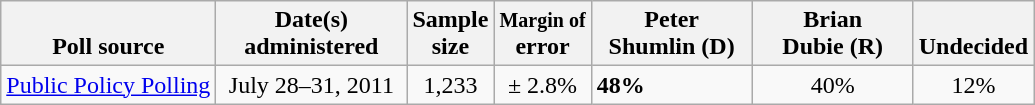<table class="wikitable">
<tr valign= bottom>
<th>Poll source</th>
<th style="width:120px;">Date(s)<br>administered</th>
<th class=small>Sample<br>size</th>
<th><small>Margin of</small><br>error</th>
<th style="width:100px;">Peter<br>Shumlin (D)</th>
<th style="width:100px;">Brian<br>Dubie (R)</th>
<th>Undecided</th>
</tr>
<tr>
<td><a href='#'>Public Policy Polling</a></td>
<td align=center>July 28–31, 2011</td>
<td align=center>1,233</td>
<td align=center>± 2.8%</td>
<td><strong>48%</strong></td>
<td align=center>40%</td>
<td align=center>12%</td>
</tr>
</table>
